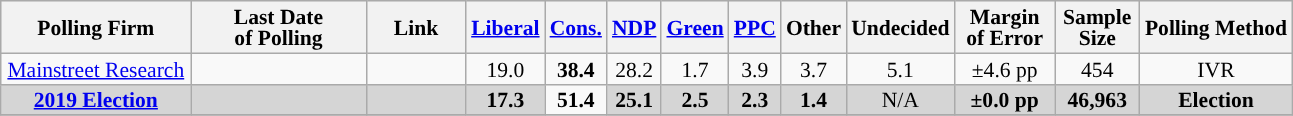<table class="wikitable sortable" style="text-align:center;font-size:90%;line-height:14px;">
<tr style="background:#e9e9e9;">
<th style="width:120px">Polling Firm</th>
<th style="width:110px">Last Date<br>of Polling</th>
<th style="width:60px" class="unsortable">Link</th>
<th style="background-color:"><a href='#'>Liberal</a></th>
<th style="background-color:"><a href='#'>Cons.</a></th>
<th style="background-color:"><a href='#'>NDP</a></th>
<th style="background-color:"><a href='#'>Green</a></th>
<th style="background-color:"><a href='#'><span>PPC</span></a></th>
<th style="background-color:">Other</th>
<th style="background-color:">Undecided</th>
<th style="width:60px;" class=unsortable>Margin<br>of Error</th>
<th style="width:50px;" class=unsortable>Sample<br>Size</th>
<th class=unsortable>Polling Method</th>
</tr>
<tr>
<td><a href='#'>Mainstreet Research</a></td>
<td></td>
<td></td>
<td>19.0</td>
<td><strong>38.4</strong></td>
<td>28.2</td>
<td>1.7</td>
<td>3.9</td>
<td>3.7</td>
<td>5.1</td>
<td>±4.6 pp</td>
<td>454</td>
<td>IVR</td>
</tr>
<tr>
<td style="background:#D5D5D5"><strong><a href='#'>2019 Election</a></strong></td>
<td style="background:#D5D5D5"><strong></strong></td>
<td style="background:#D5D5D5"></td>
<td style="background:#D5D5D5"><strong>17.3</strong></td>
<td><strong>51.4</strong></td>
<td style="background:#D5D5D5"><strong>25.1</strong></td>
<td style="background:#D5D5D5"><strong>2.5</strong></td>
<td style="background:#D5D5D5"><strong>2.3</strong></td>
<td style="background:#D5D5D5"><strong>1.4</strong></td>
<td style="background:#D5D5D5">N/A</td>
<td style="background:#D5D5D5"><strong>±0.0 pp</strong></td>
<td style="background:#D5D5D5"><strong>46,963</strong></td>
<td style="background:#D5D5D5"><strong>Election</strong></td>
</tr>
<tr>
</tr>
</table>
